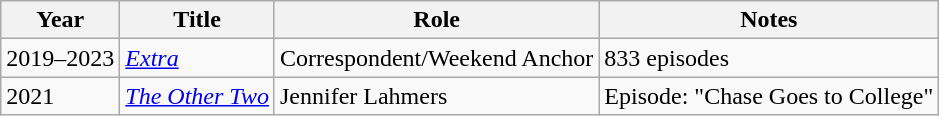<table class="wikitable">
<tr>
<th>Year</th>
<th>Title</th>
<th>Role</th>
<th>Notes</th>
</tr>
<tr>
<td>2019–2023</td>
<td><em><a href='#'>Extra</a></em></td>
<td>Correspondent/Weekend Anchor</td>
<td>833 episodes</td>
</tr>
<tr>
<td>2021</td>
<td><em><a href='#'>The Other Two</a></em></td>
<td>Jennifer Lahmers</td>
<td>Episode: "Chase Goes to College"</td>
</tr>
</table>
